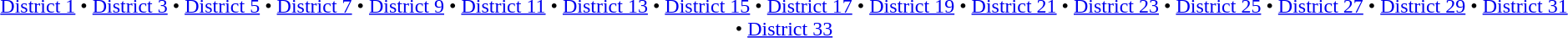<table class="toc" summary="Contents" id="toc">
<tr>
<td align="center"><a href='#'>District 1</a> • <a href='#'>District 3</a> • <a href='#'>District 5</a> • <a href='#'>District 7</a> • <a href='#'>District 9</a> • <a href='#'>District 11</a> • <a href='#'>District 13</a> • <a href='#'>District 15</a> • <a href='#'>District 17</a> • <a href='#'>District 19</a> • <a href='#'>District 21</a> • <a href='#'>District 23</a> • <a href='#'>District 25</a> • <a href='#'>District 27</a> • <a href='#'>District 29</a> • <a href='#'>District 31</a> • <a href='#'>District 33</a><br></td>
</tr>
</table>
